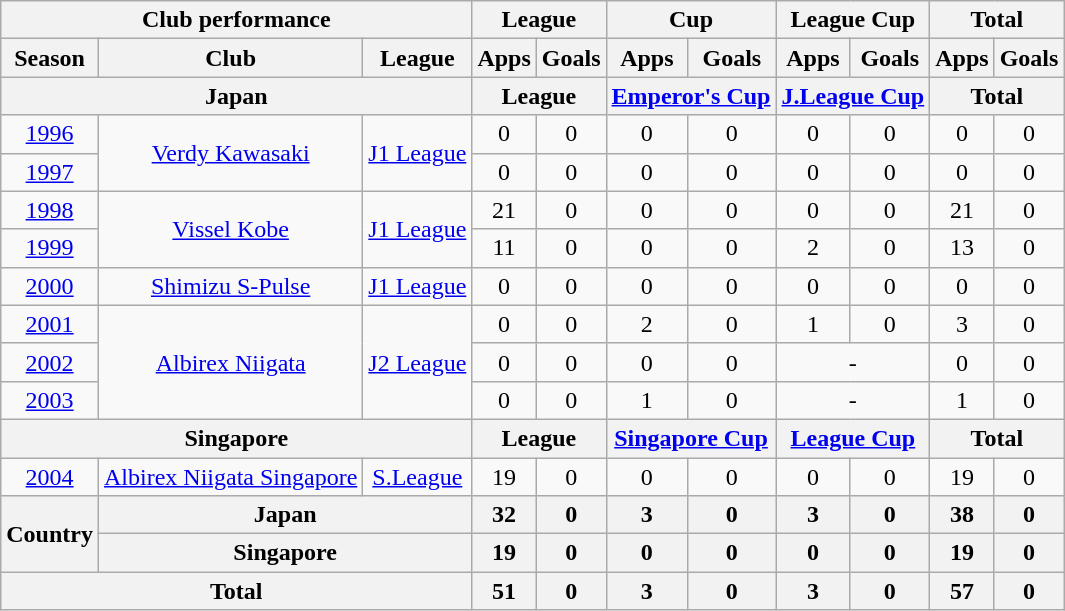<table class="wikitable" style="text-align:center;">
<tr>
<th colspan=3>Club performance</th>
<th colspan=2>League</th>
<th colspan=2>Cup</th>
<th colspan=2>League Cup</th>
<th colspan=2>Total</th>
</tr>
<tr>
<th>Season</th>
<th>Club</th>
<th>League</th>
<th>Apps</th>
<th>Goals</th>
<th>Apps</th>
<th>Goals</th>
<th>Apps</th>
<th>Goals</th>
<th>Apps</th>
<th>Goals</th>
</tr>
<tr>
<th colspan=3>Japan</th>
<th colspan=2>League</th>
<th colspan=2><a href='#'>Emperor's Cup</a></th>
<th colspan=2><a href='#'>J.League Cup</a></th>
<th colspan=2>Total</th>
</tr>
<tr>
<td><a href='#'>1996</a></td>
<td rowspan="2"><a href='#'>Verdy Kawasaki</a></td>
<td rowspan="2"><a href='#'>J1 League</a></td>
<td>0</td>
<td>0</td>
<td>0</td>
<td>0</td>
<td>0</td>
<td>0</td>
<td>0</td>
<td>0</td>
</tr>
<tr>
<td><a href='#'>1997</a></td>
<td>0</td>
<td>0</td>
<td>0</td>
<td>0</td>
<td>0</td>
<td>0</td>
<td>0</td>
<td>0</td>
</tr>
<tr>
<td><a href='#'>1998</a></td>
<td rowspan="2"><a href='#'>Vissel Kobe</a></td>
<td rowspan="2"><a href='#'>J1 League</a></td>
<td>21</td>
<td>0</td>
<td>0</td>
<td>0</td>
<td>0</td>
<td>0</td>
<td>21</td>
<td>0</td>
</tr>
<tr>
<td><a href='#'>1999</a></td>
<td>11</td>
<td>0</td>
<td>0</td>
<td>0</td>
<td>2</td>
<td>0</td>
<td>13</td>
<td>0</td>
</tr>
<tr>
<td><a href='#'>2000</a></td>
<td><a href='#'>Shimizu S-Pulse</a></td>
<td><a href='#'>J1 League</a></td>
<td>0</td>
<td>0</td>
<td>0</td>
<td>0</td>
<td>0</td>
<td>0</td>
<td>0</td>
<td>0</td>
</tr>
<tr>
<td><a href='#'>2001</a></td>
<td rowspan="3"><a href='#'>Albirex Niigata</a></td>
<td rowspan="3"><a href='#'>J2 League</a></td>
<td>0</td>
<td>0</td>
<td>2</td>
<td>0</td>
<td>1</td>
<td>0</td>
<td>3</td>
<td>0</td>
</tr>
<tr>
<td><a href='#'>2002</a></td>
<td>0</td>
<td>0</td>
<td>0</td>
<td>0</td>
<td colspan="2">-</td>
<td>0</td>
<td>0</td>
</tr>
<tr>
<td><a href='#'>2003</a></td>
<td>0</td>
<td>0</td>
<td>1</td>
<td>0</td>
<td colspan="2">-</td>
<td>1</td>
<td>0</td>
</tr>
<tr>
<th colspan=3>Singapore</th>
<th colspan=2>League</th>
<th colspan=2><a href='#'>Singapore Cup</a></th>
<th colspan=2><a href='#'>League Cup</a></th>
<th colspan=2>Total</th>
</tr>
<tr>
<td><a href='#'>2004</a></td>
<td><a href='#'>Albirex Niigata Singapore</a></td>
<td><a href='#'>S.League</a></td>
<td>19</td>
<td>0</td>
<td>0</td>
<td>0</td>
<td>0</td>
<td>0</td>
<td>19</td>
<td>0</td>
</tr>
<tr>
<th rowspan=2>Country</th>
<th colspan=2>Japan</th>
<th>32</th>
<th>0</th>
<th>3</th>
<th>0</th>
<th>3</th>
<th>0</th>
<th>38</th>
<th>0</th>
</tr>
<tr>
<th colspan=2>Singapore</th>
<th>19</th>
<th>0</th>
<th>0</th>
<th>0</th>
<th>0</th>
<th>0</th>
<th>19</th>
<th>0</th>
</tr>
<tr>
<th colspan=3>Total</th>
<th>51</th>
<th>0</th>
<th>3</th>
<th>0</th>
<th>3</th>
<th>0</th>
<th>57</th>
<th>0</th>
</tr>
</table>
